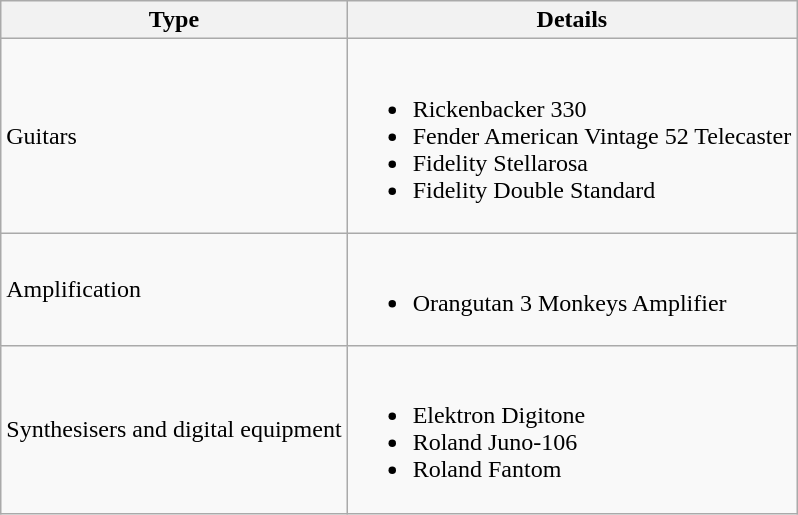<table class="wikitable">
<tr>
<th>Type</th>
<th>Details</th>
</tr>
<tr>
<td>Guitars</td>
<td><br><ul><li>Rickenbacker 330 </li><li>Fender American Vintage 52 Telecaster </li><li>Fidelity Stellarosa</li><li>Fidelity Double Standard</li></ul></td>
</tr>
<tr>
<td>Amplification</td>
<td><br><ul><li>Orangutan 3 Monkeys Amplifier</li></ul></td>
</tr>
<tr>
<td>Synthesisers and digital equipment</td>
<td><br><ul><li>Elektron Digitone</li><li>Roland Juno-106</li><li>Roland Fantom</li></ul></td>
</tr>
</table>
